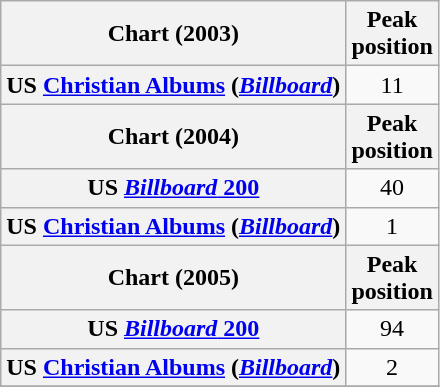<table class="wikitable plainrowheaders">
<tr>
<th scope="col">Chart (2003)</th>
<th scope="col">Peak<br>position</th>
</tr>
<tr>
<th scope="row">US <a href='#'>Christian Albums</a> (<em><a href='#'>Billboard</a></em>)</th>
<td align="center">11</td>
</tr>
<tr>
<th scope="col">Chart (2004)</th>
<th scope="col">Peak<br>position</th>
</tr>
<tr>
<th scope="row">US <a href='#'><em>Billboard</em> 200</a></th>
<td align="center">40</td>
</tr>
<tr>
<th scope="row">US <a href='#'>Christian Albums</a> (<em><a href='#'>Billboard</a></em>)</th>
<td align="center">1</td>
</tr>
<tr>
<th scope="col">Chart (2005)</th>
<th scope="col">Peak<br>position</th>
</tr>
<tr>
<th scope="row">US <a href='#'><em>Billboard</em> 200</a></th>
<td align="center">94</td>
</tr>
<tr>
<th scope="row">US <a href='#'>Christian Albums</a> (<em><a href='#'>Billboard</a></em>)</th>
<td align="center">2</td>
</tr>
<tr>
</tr>
</table>
